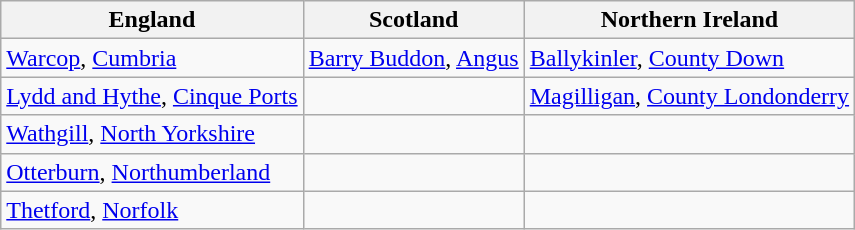<table class="wikitable">
<tr>
<th>England</th>
<th>Scotland</th>
<th>Northern Ireland</th>
</tr>
<tr>
<td><a href='#'>Warcop</a>, <a href='#'>Cumbria</a></td>
<td><a href='#'>Barry Buddon</a>, <a href='#'>Angus</a></td>
<td><a href='#'>Ballykinler</a>, <a href='#'>County Down</a></td>
</tr>
<tr>
<td><a href='#'>Lydd and Hythe</a>, <a href='#'>Cinque Ports</a></td>
<td></td>
<td><a href='#'>Magilligan</a>, <a href='#'>County Londonderry</a></td>
</tr>
<tr>
<td><a href='#'>Wathgill</a>, <a href='#'>North Yorkshire</a></td>
<td></td>
<td></td>
</tr>
<tr>
<td><a href='#'>Otterburn</a>, <a href='#'>Northumberland</a></td>
<td></td>
<td></td>
</tr>
<tr>
<td><a href='#'>Thetford</a>, <a href='#'>Norfolk</a></td>
<td></td>
<td></td>
</tr>
</table>
